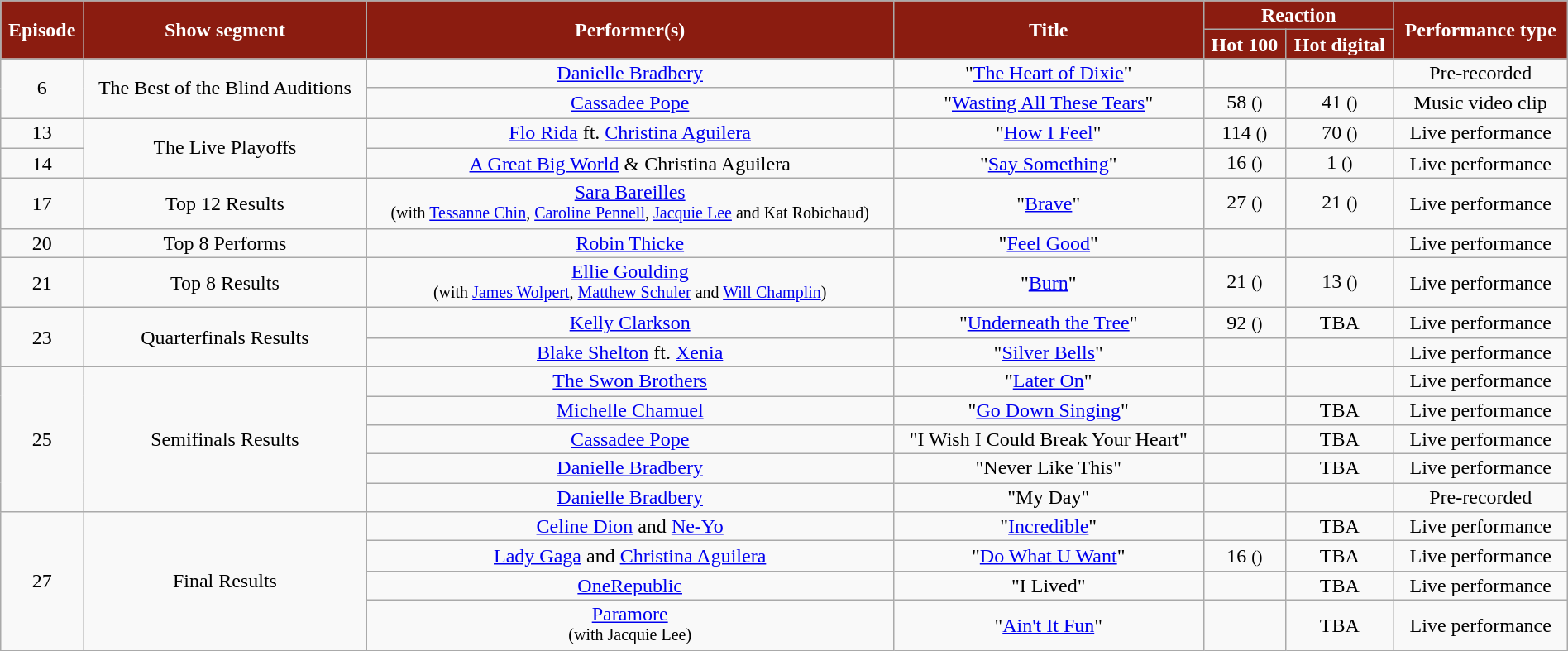<table class="wikitable" style="text-align:center; background:#f9f9f9; line-height:16px;" width="100%">
<tr>
<th style="background:#8b1c10; color:white;" rowspan="2">Episode</th>
<th style="background:#8b1c10; color:white;" rowspan="2">Show segment</th>
<th style="background:#8b1c10; color:white;" rowspan="2">Performer(s)</th>
<th style="background:#8b1c10; color:white;" rowspan="2">Title</th>
<th style="background:#8b1c10; color:white;" colspan="2">Reaction</th>
<th style="background:#8b1c10; color:white;" rowspan="2">Performance type</th>
</tr>
<tr>
<th style="background:#8b1c10; color:white;">Hot 100</th>
<th style="background:#8b1c10; color:white;">Hot digital</th>
</tr>
<tr>
<td rowspan="2">6</td>
<td rowspan="2">The Best of the Blind Auditions</td>
<td><a href='#'>Danielle Bradbery</a></td>
<td>"<a href='#'>The Heart of Dixie</a>"</td>
<td></td>
<td></td>
<td>Pre-recorded</td>
</tr>
<tr>
<td><a href='#'>Cassadee Pope</a></td>
<td>"<a href='#'>Wasting All These Tears</a>"</td>
<td>58 <small>()</small></td>
<td>41 <small>()</small></td>
<td>Music video clip</td>
</tr>
<tr>
<td>13</td>
<td rowspan="2">The Live Playoffs</td>
<td><a href='#'>Flo Rida</a> ft. <a href='#'>Christina Aguilera</a></td>
<td>"<a href='#'>How I Feel</a>"</td>
<td>114 <small>()</small></td>
<td>70 <small>()</small></td>
<td>Live performance</td>
</tr>
<tr>
<td>14</td>
<td><a href='#'>A Great Big World</a> & Christina Aguilera</td>
<td>"<a href='#'>Say Something</a>"</td>
<td>16 <small>()</small></td>
<td>1 <small>()</small></td>
<td>Live performance</td>
</tr>
<tr>
<td>17</td>
<td>Top 12 Results</td>
<td><a href='#'>Sara Bareilles</a><br><small>(with <a href='#'>Tessanne Chin</a>, <a href='#'>Caroline Pennell</a>, <a href='#'>Jacquie Lee</a> and Kat Robichaud)</small></td>
<td>"<a href='#'>Brave</a>"</td>
<td>27 <small>()</small></td>
<td>21 <small>()</small></td>
<td>Live performance</td>
</tr>
<tr>
<td>20</td>
<td>Top 8 Performs</td>
<td><a href='#'>Robin Thicke</a></td>
<td>"<a href='#'>Feel Good</a>"</td>
<td></td>
<td></td>
<td>Live performance</td>
</tr>
<tr>
<td>21</td>
<td>Top 8 Results</td>
<td><a href='#'>Ellie Goulding</a><br><small>(with <a href='#'>James Wolpert</a>, <a href='#'>Matthew Schuler</a> and <a href='#'>Will Champlin</a>)</small></td>
<td>"<a href='#'>Burn</a>"</td>
<td>21 <small>()</small></td>
<td>13 <small>()</small></td>
<td>Live performance</td>
</tr>
<tr>
<td rowspan="2">23</td>
<td rowspan="2">Quarterfinals Results</td>
<td><a href='#'>Kelly Clarkson</a></td>
<td>"<a href='#'>Underneath the Tree</a>"</td>
<td>92 <small>()</small></td>
<td>TBA</td>
<td>Live performance</td>
</tr>
<tr>
<td><a href='#'>Blake Shelton</a> ft. <a href='#'>Xenia</a></td>
<td>"<a href='#'>Silver Bells</a>"</td>
<td></td>
<td></td>
<td>Live performance</td>
</tr>
<tr>
<td rowspan="5">25</td>
<td rowspan="5">Semifinals Results</td>
<td><a href='#'>The Swon Brothers</a></td>
<td>"<a href='#'>Later On</a>"</td>
<td></td>
<td></td>
<td>Live performance</td>
</tr>
<tr>
<td><a href='#'>Michelle Chamuel</a></td>
<td>"<a href='#'>Go Down Singing</a>"</td>
<td></td>
<td>TBA</td>
<td>Live performance</td>
</tr>
<tr>
<td><a href='#'>Cassadee Pope</a></td>
<td>"I Wish I Could Break Your Heart"</td>
<td></td>
<td>TBA</td>
<td>Live performance</td>
</tr>
<tr>
<td><a href='#'>Danielle Bradbery</a></td>
<td>"Never Like This"</td>
<td></td>
<td>TBA</td>
<td>Live performance</td>
</tr>
<tr>
<td><a href='#'>Danielle Bradbery</a></td>
<td>"My Day"</td>
<td></td>
<td></td>
<td>Pre-recorded</td>
</tr>
<tr>
<td rowspan="4">27</td>
<td rowspan="4">Final Results</td>
<td><a href='#'>Celine Dion</a> and <a href='#'>Ne-Yo</a></td>
<td>"<a href='#'>Incredible</a>"</td>
<td></td>
<td>TBA</td>
<td>Live performance</td>
</tr>
<tr>
<td><a href='#'>Lady Gaga</a> and <a href='#'>Christina Aguilera</a></td>
<td>"<a href='#'>Do What U Want</a>"</td>
<td>16 <small>()</small></td>
<td>TBA</td>
<td>Live performance</td>
</tr>
<tr>
<td><a href='#'>OneRepublic</a></td>
<td>"I Lived"</td>
<td></td>
<td>TBA</td>
<td>Live performance</td>
</tr>
<tr>
<td><a href='#'>Paramore</a><br><small>(with Jacquie Lee)</small></td>
<td>"<a href='#'>Ain't It Fun</a>"</td>
<td></td>
<td>TBA</td>
<td>Live performance</td>
</tr>
</table>
